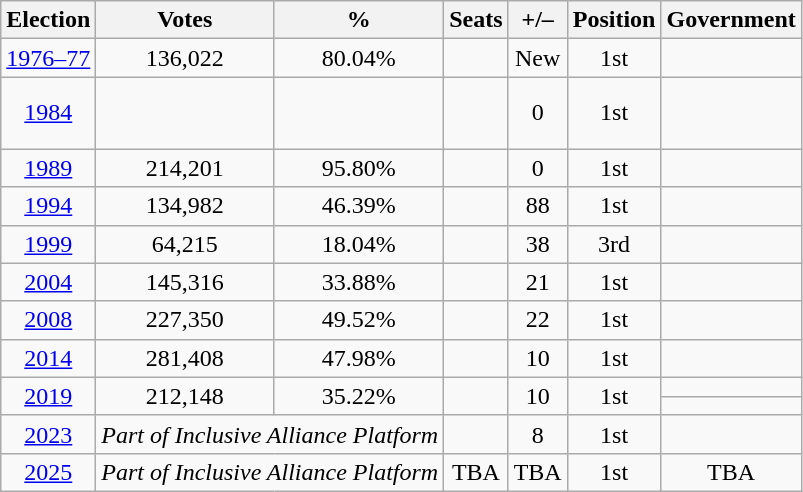<table class=wikitable style=text-align:center>
<tr>
<th>Election</th>
<th>Votes</th>
<th>%</th>
<th>Seats</th>
<th>+/–</th>
<th>Position</th>
<th>Government</th>
</tr>
<tr>
<td><a href='#'>1976–77</a></td>
<td>136,022</td>
<td>80.04%</td>
<td></td>
<td>New</td>
<td>1st</td>
<td></td>
</tr>
<tr style=height:3em>
<td><a href='#'>1984</a></td>
<td></td>
<td></td>
<td></td>
<td> 0</td>
<td> 1st</td>
<td></td>
</tr>
<tr>
<td><a href='#'>1989</a></td>
<td>214,201</td>
<td>95.80%</td>
<td></td>
<td> 0</td>
<td> 1st</td>
<td></td>
</tr>
<tr>
<td><a href='#'>1994</a></td>
<td>134,982</td>
<td>46.39%</td>
<td></td>
<td> 88</td>
<td> 1st</td>
<td></td>
</tr>
<tr>
<td><a href='#'>1999</a></td>
<td>64,215</td>
<td>18.04%</td>
<td></td>
<td> 38</td>
<td> 3rd</td>
<td></td>
</tr>
<tr>
<td><a href='#'>2004</a></td>
<td>145,316</td>
<td>33.88%</td>
<td></td>
<td> 21</td>
<td> 1st</td>
<td></td>
</tr>
<tr>
<td><a href='#'>2008</a></td>
<td>227,350</td>
<td>49.52%</td>
<td></td>
<td> 22</td>
<td> 1st</td>
<td></td>
</tr>
<tr>
<td><a href='#'>2014</a></td>
<td>281,408</td>
<td>47.98%</td>
<td></td>
<td> 10</td>
<td> 1st</td>
<td></td>
</tr>
<tr>
<td rowspan=2><a href='#'>2019</a></td>
<td rowspan=2>212,148</td>
<td rowspan=2>35.22%</td>
<td rowspan=2></td>
<td rowspan=2> 10</td>
<td rowspan=2> 1st</td>
<td> </td>
</tr>
<tr>
<td> </td>
</tr>
<tr>
<td><a href='#'>2023</a></td>
<td colspan=2><em>Part of Inclusive Alliance Platform</em></td>
<td></td>
<td> 8</td>
<td> 1st</td>
<td></td>
</tr>
<tr>
<td><a href='#'>2025</a></td>
<td colspan="2"><em>Part of Inclusive Alliance Platform</em></td>
<td>TBA</td>
<td>TBA</td>
<td> 1st</td>
<td>TBA</td>
</tr>
</table>
